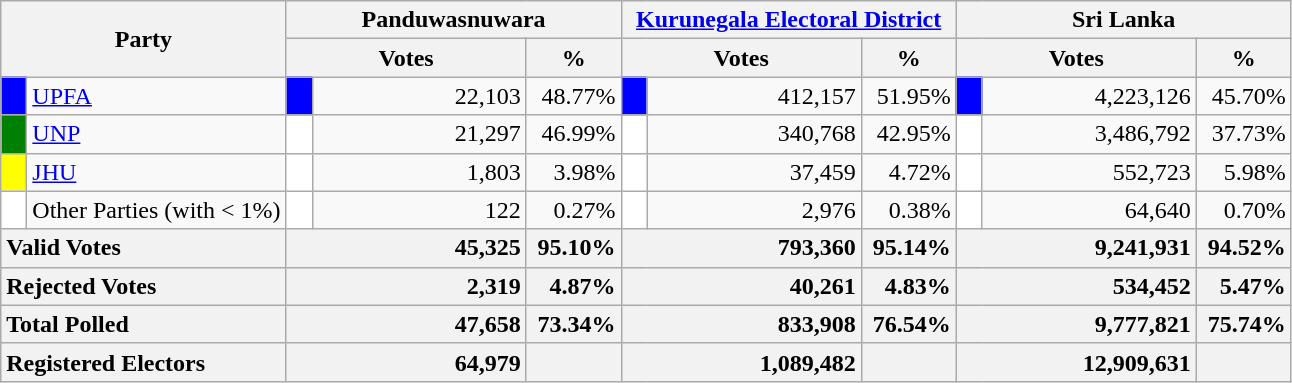<table class="wikitable">
<tr>
<th colspan="2" width="144px"rowspan="2">Party</th>
<th colspan="3" width="216px">Panduwasnuwara</th>
<th colspan="3" width="216px"><a href='#'>Kurunegala Electoral District</a></th>
<th colspan="3" width="216px">Sri Lanka</th>
</tr>
<tr>
<th colspan="2" width="144px">Votes</th>
<th>%</th>
<th colspan="2" width="144px">Votes</th>
<th>%</th>
<th colspan="2" width="144px">Votes</th>
<th>%</th>
</tr>
<tr>
<td style="background-color:blue;" width="10px"></td>
<td style="text-align:left;"><a href='#'>UPFA</a></td>
<td style="background-color:blue;" width="10px"></td>
<td style="text-align:right;">22,103</td>
<td style="text-align:right;">48.77%</td>
<td style="background-color:blue;" width="10px"></td>
<td style="text-align:right;">412,157</td>
<td style="text-align:right;">51.95%</td>
<td style="background-color:blue;" width="10px"></td>
<td style="text-align:right;">4,223,126</td>
<td style="text-align:right;">45.70%</td>
</tr>
<tr>
<td style="background-color:green;" width="10px"></td>
<td style="text-align:left;"><a href='#'>UNP</a></td>
<td style="background-color:white;" width="10px"></td>
<td style="text-align:right;">21,297</td>
<td style="text-align:right;">46.99%</td>
<td style="background-color:white;" width="10px"></td>
<td style="text-align:right;">340,768</td>
<td style="text-align:right;">42.95%</td>
<td style="background-color:white;" width="10px"></td>
<td style="text-align:right;">3,486,792</td>
<td style="text-align:right;">37.73%</td>
</tr>
<tr>
<td style="background-color:yellow;" width="10px"></td>
<td style="text-align:left;"><a href='#'>JHU</a></td>
<td style="background-color:white;" width="10px"></td>
<td style="text-align:right;">1,803</td>
<td style="text-align:right;">3.98%</td>
<td style="background-color:white;" width="10px"></td>
<td style="text-align:right;">37,459</td>
<td style="text-align:right;">4.72%</td>
<td style="background-color:white;" width="10px"></td>
<td style="text-align:right;">552,723</td>
<td style="text-align:right;">5.98%</td>
</tr>
<tr>
<td style="background-color:white;" width="10px"></td>
<td style="text-align:left;">Other Parties (with < 1%)</td>
<td style="background-color:white;" width="10px"></td>
<td style="text-align:right;">122</td>
<td style="text-align:right;">0.27%</td>
<td style="background-color:white;" width="10px"></td>
<td style="text-align:right;">2,976</td>
<td style="text-align:right;">0.38%</td>
<td style="background-color:white;" width="10px"></td>
<td style="text-align:right;">64,640</td>
<td style="text-align:right;">0.70%</td>
</tr>
<tr>
<th colspan="2" width="144px"style="text-align:left;">Valid Votes</th>
<th style="text-align:right;"colspan="2" width="144px">45,325</th>
<th style="text-align:right;">95.10%</th>
<th style="text-align:right;"colspan="2" width="144px">793,360</th>
<th style="text-align:right;">95.14%</th>
<th style="text-align:right;"colspan="2" width="144px">9,241,931</th>
<th style="text-align:right;">94.52%</th>
</tr>
<tr>
<th colspan="2" width="144px"style="text-align:left;">Rejected Votes</th>
<th style="text-align:right;"colspan="2" width="144px">2,319</th>
<th style="text-align:right;">4.87%</th>
<th style="text-align:right;"colspan="2" width="144px">40,261</th>
<th style="text-align:right;">4.83%</th>
<th style="text-align:right;"colspan="2" width="144px">534,452</th>
<th style="text-align:right;">5.47%</th>
</tr>
<tr>
<th colspan="2" width="144px"style="text-align:left;">Total Polled</th>
<th style="text-align:right;"colspan="2" width="144px">47,658</th>
<th style="text-align:right;">73.34%</th>
<th style="text-align:right;"colspan="2" width="144px">833,908</th>
<th style="text-align:right;">76.54%</th>
<th style="text-align:right;"colspan="2" width="144px">9,777,821</th>
<th style="text-align:right;">75.74%</th>
</tr>
<tr>
<th colspan="2" width="144px"style="text-align:left;">Registered Electors</th>
<th style="text-align:right;"colspan="2" width="144px">64,979</th>
<th></th>
<th style="text-align:right;"colspan="2" width="144px">1,089,482</th>
<th></th>
<th style="text-align:right;"colspan="2" width="144px">12,909,631</th>
<th></th>
</tr>
</table>
